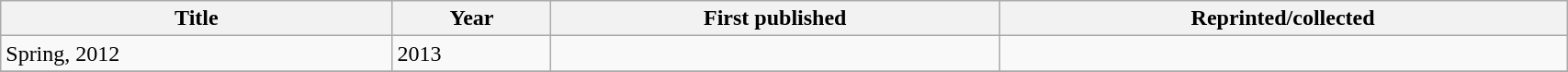<table class='wikitable sortable' width='90%'>
<tr>
<th width=25%>Title</th>
<th>Year</th>
<th>First published</th>
<th>Reprinted/collected</th>
</tr>
<tr>
<td>Spring, 2012</td>
<td>2013</td>
<td></td>
<td></td>
</tr>
<tr>
</tr>
</table>
